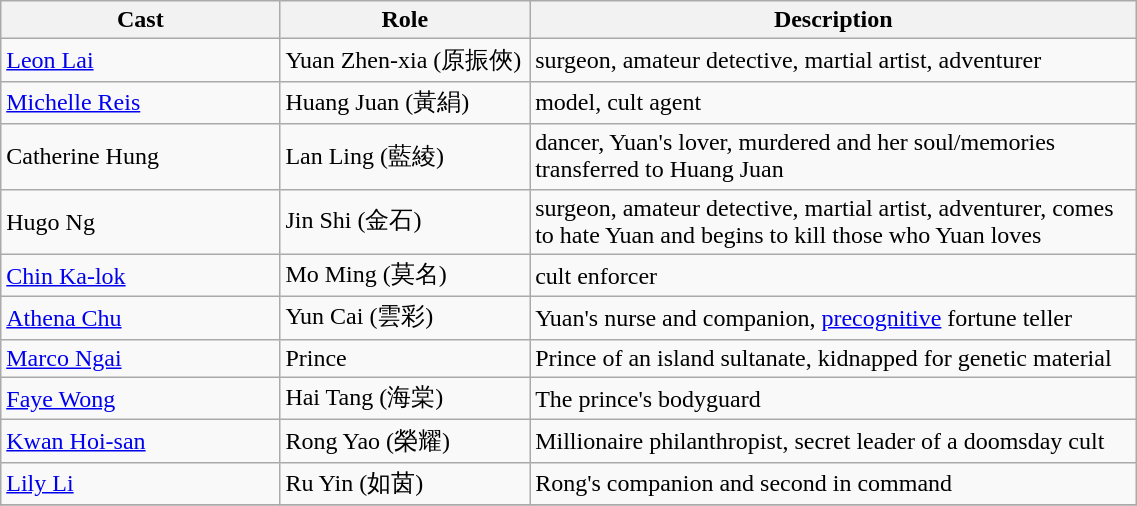<table class="wikitable" width="60%">
<tr>
<th style="width:6%">Cast</th>
<th style="width:6%">Role</th>
<th style="width:15%">Description</th>
</tr>
<tr>
<td><a href='#'>Leon Lai</a></td>
<td>Yuan Zhen-xia (原振俠)</td>
<td>surgeon, amateur detective, martial artist, adventurer</td>
</tr>
<tr>
<td><a href='#'>Michelle Reis</a></td>
<td>Huang Juan (黃絹)</td>
<td>model, cult agent</td>
</tr>
<tr>
<td>Catherine Hung</td>
<td>Lan Ling (藍綾)</td>
<td>dancer, Yuan's lover, murdered and her soul/memories transferred to Huang Juan</td>
</tr>
<tr>
<td>Hugo Ng</td>
<td>Jin Shi (金石)</td>
<td>surgeon, amateur detective, martial artist, adventurer, comes to hate Yuan and begins to kill those who Yuan loves</td>
</tr>
<tr>
<td><a href='#'>Chin Ka-lok</a></td>
<td>Mo Ming (莫名)</td>
<td>cult enforcer</td>
</tr>
<tr>
<td><a href='#'>Athena Chu</a></td>
<td>Yun Cai  (雲彩)</td>
<td>Yuan's nurse and companion, <a href='#'>precognitive</a> fortune teller</td>
</tr>
<tr>
<td><a href='#'>Marco Ngai</a></td>
<td>Prince</td>
<td>Prince of an island sultanate, kidnapped for genetic material</td>
</tr>
<tr>
<td><a href='#'>Faye Wong</a></td>
<td>Hai Tang (海棠)</td>
<td>The prince's bodyguard</td>
</tr>
<tr>
<td><a href='#'>Kwan Hoi-san</a></td>
<td>Rong Yao  (榮耀)</td>
<td>Millionaire philanthropist, secret leader of a doomsday cult</td>
</tr>
<tr>
<td><a href='#'>Lily Li</a></td>
<td>Ru Yin (如茵)</td>
<td>Rong's companion and second in command</td>
</tr>
<tr>
</tr>
</table>
